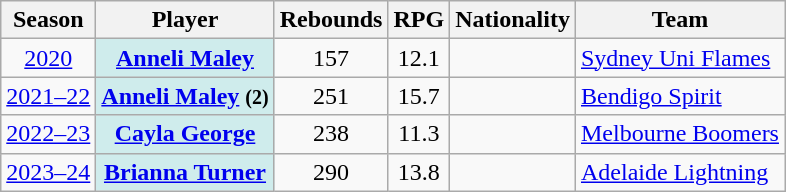<table class="wikitable plainrowheaders sortable" summary="Season (sortable), Player (sortable), Position (sortable), Nationality (sortable) and Team (sortable)">
<tr>
<th scope="col">Season</th>
<th scope="col">Player</th>
<th scope="col">Rebounds</th>
<th scope="col">RPG</th>
<th scope="col">Nationality</th>
<th scope="col">Team</th>
</tr>
<tr>
<td style="text-align: center"><a href='#'>2020</a></td>
<th scope="row" style="background-color:#CFECEC"><a href='#'>Anneli Maley</a></th>
<td style="text-align: center">157</td>
<td style="text-align: center">12.1</td>
<td></td>
<td><a href='#'>Sydney Uni Flames</a></td>
</tr>
<tr>
<td style="text-align: center"><a href='#'>2021–22</a></td>
<th scope="row" style="background-color:#CFECEC"><a href='#'>Anneli Maley</a> <small>(2)</small></th>
<td style="text-align: center">251</td>
<td style="text-align: center">15.7</td>
<td></td>
<td><a href='#'>Bendigo Spirit</a></td>
</tr>
<tr>
<td style="text-align: center"><a href='#'>2022–23</a></td>
<th scope="row" style="background-color:#CFECEC"><a href='#'>Cayla George</a></th>
<td style="text-align: center">238</td>
<td style="text-align: center">11.3</td>
<td></td>
<td><a href='#'>Melbourne Boomers</a></td>
</tr>
<tr>
<td style="text-align: center"><a href='#'>2023–24</a></td>
<th scope="row" style="background-color:#CFECEC"><a href='#'>Brianna Turner</a></th>
<td style="text-align: center">290</td>
<td style="text-align: center">13.8</td>
<td></td>
<td><a href='#'>Adelaide Lightning</a></td>
</tr>
</table>
